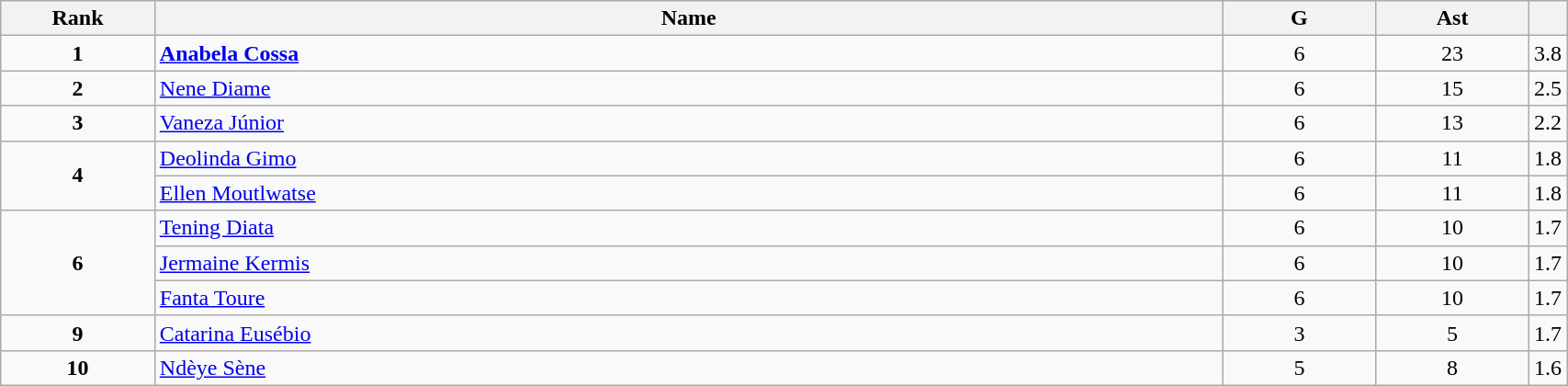<table class="wikitable" style="width:90%;">
<tr>
<th style="width:10%;">Rank</th>
<th style="width:70%;">Name</th>
<th style="width:10%;">G</th>
<th style="width:10%;">Ast</th>
<th style="width:10%;"></th>
</tr>
<tr align=center>
<td><strong>1</strong></td>
<td align=left> <strong><a href='#'>Anabela Cossa</a></strong></td>
<td>6</td>
<td>23</td>
<td>3.8</td>
</tr>
<tr align=center>
<td><strong>2</strong></td>
<td align=left> <a href='#'>Nene Diame</a></td>
<td>6</td>
<td>15</td>
<td>2.5</td>
</tr>
<tr align=center>
<td><strong>3</strong></td>
<td align=left> <a href='#'>Vaneza Júnior</a></td>
<td>6</td>
<td>13</td>
<td>2.2</td>
</tr>
<tr align=center>
<td rowspan=2><strong>4</strong></td>
<td align=left> <a href='#'>Deolinda Gimo</a></td>
<td>6</td>
<td>11</td>
<td>1.8</td>
</tr>
<tr align=center>
<td align=left> <a href='#'>Ellen Moutlwatse</a></td>
<td>6</td>
<td>11</td>
<td>1.8</td>
</tr>
<tr align=center>
<td rowspan=3><strong>6</strong></td>
<td align=left> <a href='#'>Tening Diata</a></td>
<td>6</td>
<td>10</td>
<td>1.7</td>
</tr>
<tr align=center>
<td align=left> <a href='#'>Jermaine Kermis</a></td>
<td>6</td>
<td>10</td>
<td>1.7</td>
</tr>
<tr align=center>
<td align=left> <a href='#'>Fanta Toure</a></td>
<td>6</td>
<td>10</td>
<td>1.7</td>
</tr>
<tr align=center>
<td><strong>9</strong></td>
<td align=left> <a href='#'>Catarina Eusébio</a></td>
<td>3</td>
<td>5</td>
<td>1.7</td>
</tr>
<tr align=center>
<td><strong>10</strong></td>
<td align=left> <a href='#'>Ndèye Sène</a></td>
<td>5</td>
<td>8</td>
<td>1.6</td>
</tr>
</table>
